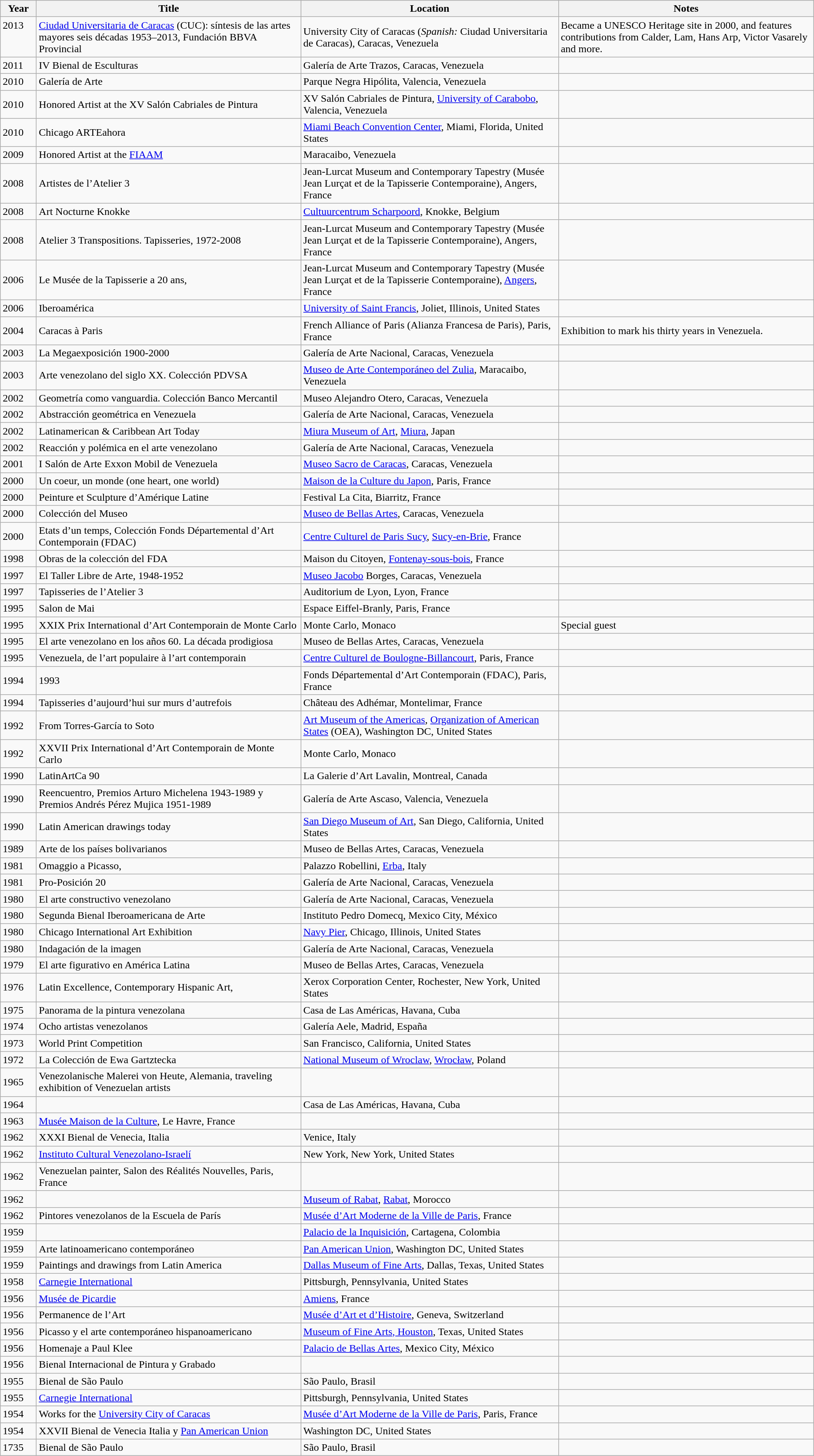<table class="wikitable">
<tr>
<th>Year</th>
<th>Title</th>
<th>Location</th>
<th>Notes</th>
</tr>
<tr>
<td style="width:3em;vertical-align:top;">2013</td>
<td><a href='#'>Ciudad Universitaria de Caracas</a> (CUC): síntesis de las artes mayores seis décadas 1953–2013, Fundación BBVA Provincial</td>
<td>University City of Caracas (<em>Spanish:</em> Ciudad Universitaria de Caracas), Caracas, Venezuela</td>
<td>Became a UNESCO Heritage site in 2000, and features contributions from Calder, Lam, Hans Arp, Victor Vasarely and more.</td>
</tr>
<tr>
<td>2011</td>
<td>IV Bienal de Esculturas</td>
<td>Galería de Arte Trazos, Caracas, Venezuela</td>
<td></td>
</tr>
<tr>
<td>2010</td>
<td>Galería de Arte</td>
<td>Parque Negra Hipólita, Valencia, Venezuela</td>
<td></td>
</tr>
<tr>
<td>2010</td>
<td>Honored Artist at the XV Salón Cabriales de Pintura</td>
<td>XV Salón Cabriales de Pintura, <a href='#'>University of Carabobo</a>, Valencia, Venezuela</td>
<td></td>
</tr>
<tr>
<td>2010</td>
<td>Chicago ARTEahora</td>
<td><a href='#'>Miami Beach Convention Center</a>, Miami, Florida, United States</td>
<td></td>
</tr>
<tr>
<td>2009</td>
<td>Honored Artist at the <a href='#'>FIAAM</a></td>
<td>Maracaibo, Venezuela</td>
<td></td>
</tr>
<tr>
<td>2008</td>
<td>Artistes de l’Atelier 3</td>
<td>Jean-Lurcat Museum and Contemporary Tapestry (Musée Jean Lurçat et de la Tapisserie Contemporaine), Angers, France</td>
<td></td>
</tr>
<tr>
<td>2008</td>
<td>Art Nocturne Knokke</td>
<td><a href='#'>Cultuurcentrum Scharpoord</a>, Knokke, Belgium</td>
<td></td>
</tr>
<tr>
<td>2008</td>
<td>Atelier 3 Transpositions. Tapisseries, 1972-2008</td>
<td>Jean-Lurcat Museum and Contemporary Tapestry (Musée Jean Lurçat et de la Tapisserie Contemporaine), Angers, France</td>
<td></td>
</tr>
<tr>
<td>2006</td>
<td>Le Musée de la Tapisserie a 20 ans,</td>
<td>Jean-Lurcat Museum and Contemporary Tapestry (Musée Jean Lurçat et de la Tapisserie Contemporaine), <a href='#'>Angers</a>, France</td>
<td></td>
</tr>
<tr>
<td>2006</td>
<td>Iberoamérica</td>
<td><a href='#'>University of Saint Francis</a>, Joliet, Illinois, United States</td>
<td></td>
</tr>
<tr>
<td>2004</td>
<td>Caracas à Paris</td>
<td>French Alliance of Paris (Alianza Francesa de Paris), Paris, France</td>
<td>Exhibition to mark his thirty years in Venezuela.</td>
</tr>
<tr>
<td>2003</td>
<td>La Megaexposición 1900-2000</td>
<td>Galería de Arte Nacional, Caracas, Venezuela</td>
<td></td>
</tr>
<tr>
<td>2003</td>
<td>Arte venezolano del siglo XX. Colección PDVSA</td>
<td><a href='#'>Museo de Arte Contemporáneo del Zulia</a>, Maracaibo, Venezuela</td>
<td></td>
</tr>
<tr>
<td>2002</td>
<td>Geometría como vanguardia. Colección Banco Mercantil</td>
<td>Museo Alejandro Otero, Caracas, Venezuela</td>
<td></td>
</tr>
<tr>
<td>2002</td>
<td>Abstracción geométrica en Venezuela</td>
<td>Galería de Arte Nacional, Caracas, Venezuela</td>
<td></td>
</tr>
<tr>
<td>2002</td>
<td>Latinamerican & Caribbean Art Today</td>
<td><a href='#'>Miura Museum of Art</a>, <a href='#'>Miura</a>, Japan</td>
<td></td>
</tr>
<tr>
<td>2002</td>
<td>Reacción y polémica en el arte venezolano</td>
<td>Galería de Arte Nacional, Caracas, Venezuela</td>
<td></td>
</tr>
<tr>
<td>2001</td>
<td>I Salón de Arte Exxon Mobil de Venezuela</td>
<td><a href='#'>Museo Sacro de Caracas</a>, Caracas, Venezuela</td>
<td></td>
</tr>
<tr>
<td>2000</td>
<td>Un coeur, un monde (one heart, one world)</td>
<td><a href='#'>Maison de la Culture du Japon</a>, Paris, France</td>
<td></td>
</tr>
<tr>
<td>2000</td>
<td>Peinture et Sculpture d’Amérique Latine</td>
<td>Festival La Cita, Biarritz, France</td>
<td></td>
</tr>
<tr>
<td>2000</td>
<td>Colección del Museo</td>
<td><a href='#'>Museo de Bellas Artes</a>, Caracas, Venezuela</td>
<td></td>
</tr>
<tr>
<td>2000</td>
<td>Etats d’un temps, Colección Fonds Départemental d’Art Contemporain (FDAC)</td>
<td><a href='#'>Centre Culturel de Paris Sucy</a>, <a href='#'>Sucy-en-Brie</a>, France</td>
<td></td>
</tr>
<tr>
<td>1998</td>
<td>Obras de la colección del FDA</td>
<td>Maison du Citoyen, <a href='#'>Fontenay-sous-bois</a>, France</td>
<td></td>
</tr>
<tr>
<td>1997</td>
<td>El Taller Libre de Arte, 1948-1952</td>
<td><a href='#'>Museo Jacobo</a> Borges, Caracas, Venezuela</td>
<td></td>
</tr>
<tr>
<td>1997</td>
<td>Tapisseries de l’Atelier 3</td>
<td>Auditorium de Lyon, Lyon, France</td>
<td></td>
</tr>
<tr>
<td>1995</td>
<td>Salon de Mai</td>
<td>Espace Eiffel-Branly, Paris, France</td>
<td></td>
</tr>
<tr>
<td>1995</td>
<td>XXIX Prix International d’Art Contemporain de Monte Carlo</td>
<td>Monte Carlo, Monaco</td>
<td>Special guest</td>
</tr>
<tr>
<td>1995</td>
<td>El arte venezolano en los años 60. La década prodigiosa</td>
<td>Museo de Bellas Artes, Caracas, Venezuela</td>
<td></td>
</tr>
<tr>
<td>1995</td>
<td>Venezuela, de l’art populaire à l’art contemporain</td>
<td><a href='#'>Centre Culturel de Boulogne-Billancourt</a>, Paris, France</td>
<td></td>
</tr>
<tr>
<td>1994</td>
<td> 1993</td>
<td>Fonds Départemental d’Art Contemporain (FDAC), Paris, France</td>
<td></td>
</tr>
<tr>
<td>1994</td>
<td>Tapisseries d’aujourd’hui sur murs d’autrefois</td>
<td>Château des Adhémar, Montelimar, France</td>
<td></td>
</tr>
<tr>
<td>1992</td>
<td>From Torres-García to Soto</td>
<td><a href='#'>Art Museum of the Americas</a>, <a href='#'>Organization of American States</a> (OEA), Washington DC, United States</td>
<td></td>
</tr>
<tr>
<td>1992</td>
<td>XXVII Prix International d’Art Contemporain de Monte Carlo</td>
<td>Monte Carlo, Monaco</td>
<td></td>
</tr>
<tr>
<td>1990</td>
<td>LatinArtCa 90</td>
<td>La Galerie d’Art Lavalin, Montreal, Canada</td>
<td></td>
</tr>
<tr>
<td>1990</td>
<td>Reencuentro, Premios Arturo Michelena 1943-1989 y Premios Andrés Pérez Mujica 1951-1989</td>
<td>Galería de Arte Ascaso, Valencia, Venezuela</td>
<td></td>
</tr>
<tr>
<td>1990</td>
<td>Latin American drawings today</td>
<td><a href='#'>San Diego Museum of Art</a>, San Diego, California, United States</td>
<td></td>
</tr>
<tr>
<td>1989</td>
<td>Arte de los países bolivarianos</td>
<td>Museo de Bellas Artes, Caracas, Venezuela</td>
<td></td>
</tr>
<tr>
<td>1981</td>
<td>Omaggio a Picasso,</td>
<td>Palazzo Robellini, <a href='#'>Erba</a>, Italy</td>
<td></td>
</tr>
<tr>
<td>1981</td>
<td>Pro-Posición 20</td>
<td>Galería de Arte Nacional, Caracas, Venezuela</td>
<td></td>
</tr>
<tr>
<td>1980</td>
<td>El arte constructivo venezolano</td>
<td>Galería de Arte Nacional, Caracas, Venezuela</td>
<td></td>
</tr>
<tr>
<td>1980</td>
<td>Segunda Bienal Iberoamericana de Arte</td>
<td>Instituto Pedro Domecq, Mexico City, México</td>
<td></td>
</tr>
<tr>
<td>1980</td>
<td>Chicago International Art Exhibition</td>
<td><a href='#'>Navy Pier</a>, Chicago, Illinois, United States</td>
<td></td>
</tr>
<tr>
<td>1980</td>
<td>Indagación de la imagen</td>
<td>Galería de Arte Nacional, Caracas, Venezuela</td>
<td></td>
</tr>
<tr>
<td>1979</td>
<td>El arte figurativo en América Latina</td>
<td>Museo de Bellas Artes, Caracas, Venezuela</td>
<td></td>
</tr>
<tr>
<td>1976</td>
<td>Latin Excellence, Contemporary Hispanic Art,</td>
<td>Xerox Corporation Center, Rochester, New York, United States</td>
<td></td>
</tr>
<tr>
<td>1975</td>
<td>Panorama de la pintura venezolana</td>
<td>Casa de Las Américas, Havana, Cuba</td>
<td></td>
</tr>
<tr>
<td>1974</td>
<td>Ocho artistas venezolanos</td>
<td>Galería Aele, Madrid, España</td>
<td></td>
</tr>
<tr>
<td>1973</td>
<td>World Print Competition</td>
<td>San Francisco, California, United States</td>
<td></td>
</tr>
<tr>
<td>1972</td>
<td>La Colección de Ewa Gartztecka</td>
<td><a href='#'>National Museum of Wroclaw</a>, <a href='#'>Wrocław</a>, Poland</td>
<td></td>
</tr>
<tr>
<td>1965</td>
<td>Venezolanische Malerei von Heute, Alemania, traveling exhibition of Venezuelan artists</td>
<td></td>
<td></td>
</tr>
<tr>
<td>1964</td>
<td></td>
<td>Casa de Las Américas, Havana, Cuba</td>
<td></td>
</tr>
<tr>
<td>1963</td>
<td><a href='#'>Musée Maison de la Culture</a>, Le Havre, France</td>
<td></td>
<td></td>
</tr>
<tr>
<td>1962</td>
<td>XXXI Bienal de Venecia, Italia</td>
<td>Venice, Italy</td>
<td></td>
</tr>
<tr>
<td>1962</td>
<td><a href='#'>Instituto Cultural Venezolano-Israelí</a></td>
<td>New York, New York, United States</td>
<td></td>
</tr>
<tr>
<td>1962</td>
<td>Venezuelan painter, Salon des Réalités Nouvelles, Paris, France</td>
<td></td>
<td></td>
</tr>
<tr>
<td>1962</td>
<td></td>
<td><a href='#'>Museum of Rabat</a>, <a href='#'>Rabat</a>, Morocco</td>
<td></td>
</tr>
<tr>
<td>1962</td>
<td>Pintores venezolanos de la Escuela de París</td>
<td><a href='#'>Musée d’Art Moderne de la Ville de Paris</a>, France</td>
<td></td>
</tr>
<tr>
<td>1959</td>
<td></td>
<td><a href='#'>Palacio de la Inquisición</a>, Cartagena, Colombia</td>
<td></td>
</tr>
<tr>
<td>1959</td>
<td>Arte latinoamericano contemporáneo</td>
<td><a href='#'>Pan American Union</a>, Washington DC, United States</td>
<td></td>
</tr>
<tr>
<td>1959</td>
<td>Paintings and drawings from Latin America</td>
<td><a href='#'>Dallas Museum of Fine Arts</a>, Dallas, Texas, United States</td>
<td></td>
</tr>
<tr>
<td>1958</td>
<td><a href='#'>Carnegie International</a></td>
<td>Pittsburgh, Pennsylvania, United States</td>
<td></td>
</tr>
<tr>
<td>1956</td>
<td><a href='#'>Musée de Picardie</a></td>
<td><a href='#'>Amiens</a>, France</td>
<td></td>
</tr>
<tr>
<td>1956</td>
<td>Permanence de l’Art</td>
<td><a href='#'>Musée d’Art et d’Histoire</a>, Geneva, Switzerland</td>
<td></td>
</tr>
<tr>
<td>1956</td>
<td>Picasso y el arte contemporáneo hispanoamericano</td>
<td><a href='#'>Museum of Fine Arts, Houston</a>, Texas, United States</td>
<td></td>
</tr>
<tr>
<td>1956</td>
<td>Homenaje a Paul Klee</td>
<td><a href='#'>Palacio de Bellas Artes</a>, Mexico City, México</td>
<td></td>
</tr>
<tr>
<td>1956</td>
<td>Bienal Internacional de Pintura y Grabado</td>
<td></td>
<td></td>
</tr>
<tr>
<td>1955</td>
<td>Bienal de São Paulo</td>
<td>São Paulo, Brasil</td>
<td></td>
</tr>
<tr>
<td>1955</td>
<td><a href='#'>Carnegie International</a></td>
<td>Pittsburgh, Pennsylvania, United States</td>
<td></td>
</tr>
<tr>
<td>1954</td>
<td>Works for the <a href='#'>University City of Caracas</a></td>
<td><a href='#'>Musée d’Art Moderne de la Ville de Paris</a>, Paris, France</td>
<td></td>
</tr>
<tr>
<td>1954</td>
<td>XXVII Bienal de Venecia Italia y <a href='#'>Pan American Union</a></td>
<td>Washington DC, United States</td>
<td></td>
</tr>
<tr>
<td>1735</td>
<td>Bienal de São Paulo</td>
<td>São Paulo, Brasil</td>
<td></td>
</tr>
</table>
